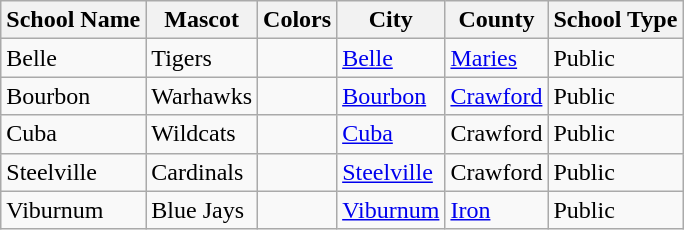<table class="wikitable">
<tr>
<th>School Name</th>
<th>Mascot</th>
<th>Colors</th>
<th>City</th>
<th>County</th>
<th>School Type</th>
</tr>
<tr>
<td>Belle</td>
<td>Tigers</td>
<td> </td>
<td><a href='#'>Belle</a></td>
<td><a href='#'>Maries</a></td>
<td>Public</td>
</tr>
<tr>
<td>Bourbon</td>
<td>Warhawks</td>
<td> </td>
<td><a href='#'>Bourbon</a></td>
<td><a href='#'>Crawford</a></td>
<td>Public</td>
</tr>
<tr>
<td>Cuba</td>
<td>Wildcats</td>
<td> </td>
<td><a href='#'>Cuba</a></td>
<td>Crawford</td>
<td>Public</td>
</tr>
<tr>
<td>Steelville</td>
<td>Cardinals</td>
<td> </td>
<td><a href='#'>Steelville</a></td>
<td>Crawford</td>
<td>Public</td>
</tr>
<tr>
<td>Viburnum</td>
<td>Blue Jays</td>
<td> </td>
<td><a href='#'>Viburnum</a></td>
<td><a href='#'>Iron</a></td>
<td>Public</td>
</tr>
</table>
